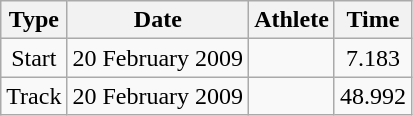<table class="wikitable" style="text-align:center">
<tr>
<th>Type</th>
<th>Date</th>
<th>Athlete</th>
<th>Time</th>
</tr>
<tr>
<td>Start</td>
<td>20 February 2009</td>
<td></td>
<td>7.183</td>
</tr>
<tr>
<td>Track</td>
<td>20 February 2009</td>
<td></td>
<td>48.992</td>
</tr>
</table>
